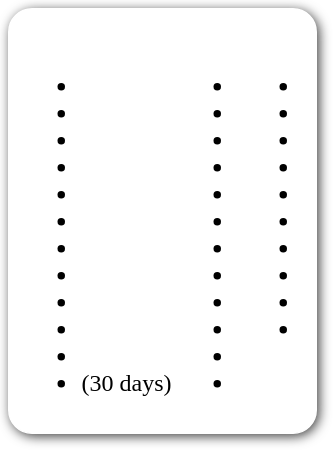<table style=" border-radius:1em; box-shadow: 0.1em 0.1em 0.5em rgba(0,0,0,0.75); background-color: white; border: 1px solid white; padding: 5px;">
<tr style="vertical-align:top;">
<td><br><ul><li></li><li></li><li></li><li></li><li></li><li></li><li></li><li></li><li></li><li></li><li></li><li> (30 days)</li></ul></td>
<td valign="top"><br><ul><li></li><li></li><li></li><li></li><li></li><li></li><li></li><li></li><li></li><li></li><li></li><li></li></ul></td>
<td valign="top"><br><ul><li></li><li></li><li></li><li></li><li></li><li></li><li></li><li></li><li></li><li></li></ul></td>
</tr>
</table>
